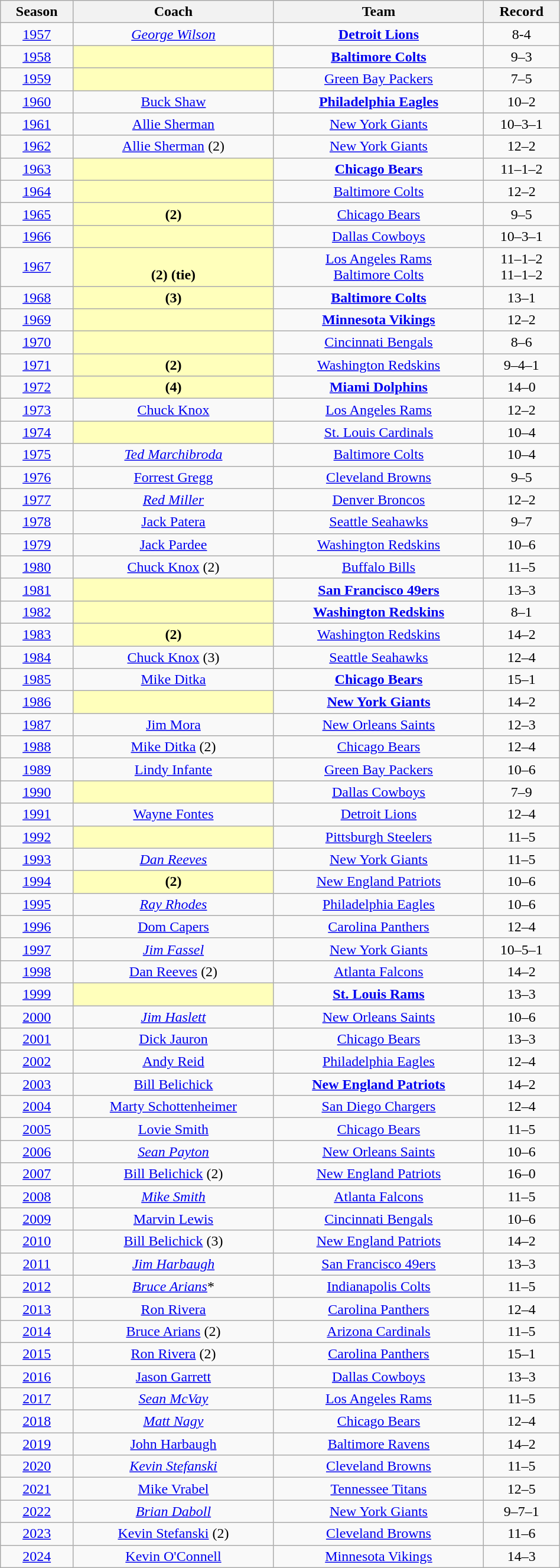<table class="wikitable sortable plainrowheaders" style="text-align:center" width="50%" summary="Season (sortable), Coach (sortable), Team (sortable), Record" width=440px>
<tr>
<th scope="col">Season</th>
<th scope="col">Coach</th>
<th scope="col">Team</th>
<th scope="col" class="unsortable">Record</th>
</tr>
<tr>
<td><a href='#'>1957</a></td>
<td><a href='#'><em>George Wilson</em></a></td>
<td><strong><a href='#'>Detroit Lions</a></strong></td>
<td>8-4</td>
</tr>
<tr>
<td><a href='#'>1958</a></td>
<th scope="row" style="text-align:center; background:#ffb;"></th>
<td><strong><a href='#'>Baltimore Colts</a></strong></td>
<td>9–3</td>
</tr>
<tr>
<td><a href='#'>1959</a></td>
<th scope="row" style="text-align:center; background:#ffb;"><em></em></th>
<td><a href='#'>Green Bay Packers</a></td>
<td>7–5</td>
</tr>
<tr>
<td><a href='#'>1960</a></td>
<td><a href='#'>Buck Shaw</a></td>
<td><strong><a href='#'>Philadelphia Eagles</a></strong></td>
<td>10–2</td>
</tr>
<tr>
<td><a href='#'>1961</a></td>
<td><a href='#'>Allie Sherman</a></td>
<td><a href='#'>New York Giants</a></td>
<td>10–3–1</td>
</tr>
<tr>
<td><a href='#'>1962</a></td>
<td><a href='#'>Allie Sherman</a> (2)</td>
<td><a href='#'>New York Giants</a></td>
<td>12–2</td>
</tr>
<tr>
<td><a href='#'>1963</a></td>
<th scope="row" style="text-align:center; background:#ffb;"></th>
<td><strong><a href='#'>Chicago Bears</a></strong></td>
<td>11–1–2</td>
</tr>
<tr>
<td><a href='#'>1964</a></td>
<th scope="row" style="text-align:center; background:#ffb;"></th>
<td><a href='#'>Baltimore Colts</a></td>
<td>12–2</td>
</tr>
<tr>
<td><a href='#'>1965</a></td>
<th scope="row" style="text-align:center; background:#ffb;">(2)</th>
<td><a href='#'>Chicago Bears</a></td>
<td>9–5</td>
</tr>
<tr>
<td><a href='#'>1966</a></td>
<th scope="row" style="text-align:center; background:#ffb;"></th>
<td><a href='#'>Dallas Cowboys</a></td>
<td>10–3–1</td>
</tr>
<tr>
<td><a href='#'>1967</a></td>
<th scope="row" style="text-align:center; background:#ffb;"><br>(2) (tie)</th>
<td><a href='#'>Los Angeles Rams</a><br><a href='#'>Baltimore Colts</a></td>
<td>11–1–2<br>11–1–2</td>
</tr>
<tr>
<td><a href='#'>1968</a></td>
<th scope="row" style="text-align:center; background:#ffb;">(3)</th>
<td><strong><a href='#'>Baltimore Colts</a></strong></td>
<td>13–1</td>
</tr>
<tr>
<td><a href='#'>1969</a></td>
<th scope="row" style="text-align:center; background:#ffb;"></th>
<td><strong><a href='#'>Minnesota Vikings</a></strong></td>
<td>12–2</td>
</tr>
<tr>
<td><a href='#'>1970</a></td>
<th scope="row" style="text-align:center; background:#ffb;"></th>
<td><a href='#'>Cincinnati Bengals</a></td>
<td>8–6</td>
</tr>
<tr>
<td><a href='#'>1971</a></td>
<th scope="row" style="text-align:center; background:#ffb;"><em></em>(2)</th>
<td><a href='#'>Washington Redskins</a></td>
<td>9–4–1</td>
</tr>
<tr>
<td><a href='#'>1972</a></td>
<th scope="row" style="text-align:center; background:#ffb;">(4)</th>
<td><strong><a href='#'>Miami Dolphins</a></strong></td>
<td>14–0</td>
</tr>
<tr>
<td><a href='#'>1973</a></td>
<td><a href='#'>Chuck Knox</a></td>
<td><a href='#'>Los Angeles Rams</a></td>
<td>12–2</td>
</tr>
<tr>
<td><a href='#'>1974</a></td>
<th scope="row" style="text-align:center; background:#ffb;"></th>
<td><a href='#'>St. Louis Cardinals</a></td>
<td>10–4</td>
</tr>
<tr>
<td><a href='#'>1975</a></td>
<td><em><a href='#'>Ted Marchibroda</a></em></td>
<td><a href='#'>Baltimore Colts</a></td>
<td>10–4</td>
</tr>
<tr>
<td><a href='#'>1976</a></td>
<td><a href='#'>Forrest Gregg</a></td>
<td><a href='#'>Cleveland Browns</a></td>
<td>9–5</td>
</tr>
<tr>
<td><a href='#'>1977</a></td>
<td><em><a href='#'>Red Miller</a></em></td>
<td><a href='#'>Denver Broncos</a></td>
<td>12–2</td>
</tr>
<tr>
<td><a href='#'>1978</a></td>
<td><a href='#'>Jack Patera</a></td>
<td><a href='#'>Seattle Seahawks</a></td>
<td>9–7</td>
</tr>
<tr>
<td><a href='#'>1979</a></td>
<td><a href='#'>Jack Pardee</a></td>
<td><a href='#'>Washington Redskins</a></td>
<td>10–6</td>
</tr>
<tr>
<td><a href='#'>1980</a></td>
<td><a href='#'>Chuck Knox</a> (2)</td>
<td><a href='#'>Buffalo Bills</a></td>
<td>11–5</td>
</tr>
<tr>
<td><a href='#'>1981</a></td>
<th scope="row" style="text-align:center; background:#ffb;"></th>
<td><strong><a href='#'>San Francisco 49ers</a></strong></td>
<td>13–3</td>
</tr>
<tr>
<td><a href='#'>1982</a></td>
<th scope="row" style="text-align:center; background:#ffb;"></th>
<td><strong><a href='#'>Washington Redskins</a></strong></td>
<td>8–1</td>
</tr>
<tr>
<td><a href='#'>1983</a></td>
<th scope="row" style="text-align:center; background:#ffb;">(2)</th>
<td><a href='#'>Washington Redskins</a></td>
<td>14–2</td>
</tr>
<tr>
<td><a href='#'>1984</a></td>
<td><a href='#'>Chuck Knox</a> (3)</td>
<td><a href='#'>Seattle Seahawks</a></td>
<td>12–4</td>
</tr>
<tr>
<td><a href='#'>1985</a></td>
<td><a href='#'>Mike Ditka</a></td>
<td><strong><a href='#'>Chicago Bears</a></strong></td>
<td>15–1</td>
</tr>
<tr>
<td><a href='#'>1986</a></td>
<th scope="row" style="text-align:center; background:#ffb;"></th>
<td><strong><a href='#'>New York Giants</a></strong></td>
<td>14–2</td>
</tr>
<tr>
<td><a href='#'>1987</a></td>
<td><a href='#'>Jim Mora</a></td>
<td><a href='#'>New Orleans Saints</a></td>
<td>12–3</td>
</tr>
<tr>
<td><a href='#'>1988</a></td>
<td><a href='#'>Mike Ditka</a> (2)</td>
<td><a href='#'>Chicago Bears</a></td>
<td>12–4</td>
</tr>
<tr>
<td><a href='#'>1989</a></td>
<td><a href='#'>Lindy Infante</a></td>
<td><a href='#'>Green Bay Packers</a></td>
<td>10–6</td>
</tr>
<tr>
<td><a href='#'>1990</a></td>
<th scope="row" style="text-align:center; background:#ffb;"></th>
<td><a href='#'>Dallas Cowboys</a></td>
<td>7–9</td>
</tr>
<tr>
<td><a href='#'>1991</a></td>
<td><a href='#'>Wayne Fontes</a></td>
<td><a href='#'>Detroit Lions</a></td>
<td>12–4</td>
</tr>
<tr>
<td><a href='#'>1992</a></td>
<th scope="row" style="text-align:center; background:#ffb;"><em></em></th>
<td><a href='#'>Pittsburgh Steelers</a></td>
<td>11–5</td>
</tr>
<tr>
<td><a href='#'>1993</a></td>
<td><em><a href='#'>Dan Reeves</a></em></td>
<td><a href='#'>New York Giants</a></td>
<td>11–5</td>
</tr>
<tr>
<td><a href='#'>1994</a></td>
<th scope="row" style="text-align:center; background:#ffb;">(2)</th>
<td><a href='#'>New England Patriots</a></td>
<td>10–6</td>
</tr>
<tr>
<td><a href='#'>1995</a></td>
<td><em><a href='#'>Ray Rhodes</a></em></td>
<td><a href='#'>Philadelphia Eagles</a></td>
<td>10–6</td>
</tr>
<tr>
<td><a href='#'>1996</a></td>
<td><a href='#'>Dom Capers</a></td>
<td><a href='#'>Carolina Panthers</a></td>
<td>12–4</td>
</tr>
<tr>
<td><a href='#'>1997</a></td>
<td><em><a href='#'>Jim Fassel</a></em></td>
<td><a href='#'>New York Giants</a></td>
<td>10–5–1</td>
</tr>
<tr>
<td><a href='#'>1998</a></td>
<td><a href='#'>Dan Reeves</a> (2)</td>
<td><a href='#'>Atlanta Falcons</a></td>
<td>14–2</td>
</tr>
<tr>
<td><a href='#'>1999</a></td>
<th scope="row" style="text-align:center; background:#ffb;"></th>
<td><strong><a href='#'>St. Louis Rams</a></strong></td>
<td>13–3</td>
</tr>
<tr>
<td><a href='#'>2000</a></td>
<td><em><a href='#'>Jim Haslett</a></em></td>
<td><a href='#'>New Orleans Saints</a></td>
<td>10–6</td>
</tr>
<tr>
<td><a href='#'>2001</a></td>
<td><a href='#'>Dick Jauron</a></td>
<td><a href='#'>Chicago Bears</a></td>
<td>13–3</td>
</tr>
<tr>
<td><a href='#'>2002</a></td>
<td><a href='#'>Andy Reid</a></td>
<td><a href='#'>Philadelphia Eagles</a></td>
<td>12–4</td>
</tr>
<tr>
<td><a href='#'>2003</a></td>
<td><a href='#'>Bill Belichick</a></td>
<td><strong><a href='#'>New England Patriots</a></strong></td>
<td>14–2</td>
</tr>
<tr>
<td><a href='#'>2004</a></td>
<td><a href='#'>Marty Schottenheimer</a></td>
<td><a href='#'>San Diego Chargers</a></td>
<td>12–4</td>
</tr>
<tr>
<td><a href='#'>2005</a></td>
<td><a href='#'>Lovie Smith</a></td>
<td><a href='#'>Chicago Bears</a></td>
<td>11–5</td>
</tr>
<tr>
<td><a href='#'>2006</a></td>
<td><em><a href='#'>Sean Payton</a></em></td>
<td><a href='#'>New Orleans Saints</a></td>
<td>10–6</td>
</tr>
<tr>
<td><a href='#'>2007</a></td>
<td><a href='#'>Bill Belichick</a> (2)</td>
<td><a href='#'>New England Patriots</a></td>
<td>16–0</td>
</tr>
<tr>
<td><a href='#'>2008</a></td>
<td><a href='#'><em>Mike Smith</em></a></td>
<td><a href='#'>Atlanta Falcons</a></td>
<td>11–5</td>
</tr>
<tr>
<td><a href='#'>2009</a></td>
<td><a href='#'>Marvin Lewis</a></td>
<td><a href='#'>Cincinnati Bengals</a></td>
<td>10–6</td>
</tr>
<tr>
<td><a href='#'>2010</a></td>
<td><a href='#'>Bill Belichick</a> (3)</td>
<td><a href='#'>New England Patriots</a></td>
<td>14–2</td>
</tr>
<tr>
<td><a href='#'>2011</a></td>
<td><em><a href='#'>Jim Harbaugh</a></em></td>
<td><a href='#'>San Francisco 49ers</a></td>
<td>13–3</td>
</tr>
<tr>
<td><a href='#'>2012</a></td>
<td><em><a href='#'>Bruce Arians</a></em>*</td>
<td><a href='#'>Indianapolis Colts</a></td>
<td>11–5</td>
</tr>
<tr>
<td><a href='#'>2013</a></td>
<td><a href='#'>Ron Rivera</a></td>
<td><a href='#'>Carolina Panthers</a></td>
<td>12–4</td>
</tr>
<tr>
<td><a href='#'>2014</a></td>
<td><a href='#'>Bruce Arians</a> (2)</td>
<td><a href='#'>Arizona Cardinals</a></td>
<td>11–5</td>
</tr>
<tr>
<td><a href='#'>2015</a></td>
<td><a href='#'>Ron Rivera</a> (2)</td>
<td><a href='#'>Carolina Panthers</a></td>
<td>15–1</td>
</tr>
<tr>
<td><a href='#'>2016</a></td>
<td><a href='#'>Jason Garrett</a></td>
<td><a href='#'>Dallas Cowboys</a></td>
<td>13–3</td>
</tr>
<tr>
<td><a href='#'>2017</a></td>
<td><em><a href='#'>Sean McVay</a></em></td>
<td><a href='#'>Los Angeles Rams</a></td>
<td>11–5</td>
</tr>
<tr>
<td><a href='#'>2018</a></td>
<td><em><a href='#'>Matt Nagy</a></em></td>
<td><a href='#'>Chicago Bears</a></td>
<td>12–4</td>
</tr>
<tr>
<td><a href='#'>2019</a></td>
<td><a href='#'>John Harbaugh</a></td>
<td><a href='#'>Baltimore Ravens</a></td>
<td>14–2</td>
</tr>
<tr>
<td><a href='#'>2020</a></td>
<td><em><a href='#'>Kevin Stefanski</a></em></td>
<td><a href='#'>Cleveland Browns</a></td>
<td>11–5</td>
</tr>
<tr>
<td><a href='#'>2021</a></td>
<td><a href='#'>Mike Vrabel</a></td>
<td><a href='#'>Tennessee Titans</a></td>
<td>12–5</td>
</tr>
<tr>
<td><a href='#'>2022</a></td>
<td><em><a href='#'>Brian Daboll</a></em></td>
<td><a href='#'>New York Giants</a></td>
<td>9–7–1</td>
</tr>
<tr>
<td><a href='#'>2023</a></td>
<td><a href='#'>Kevin Stefanski</a> (2)</td>
<td><a href='#'>Cleveland Browns</a></td>
<td>11–6</td>
</tr>
<tr>
<td><a href='#'>2024</a></td>
<td><a href='#'>Kevin O'Connell</a></td>
<td><a href='#'>Minnesota Vikings</a></td>
<td>14–3</td>
</tr>
</table>
